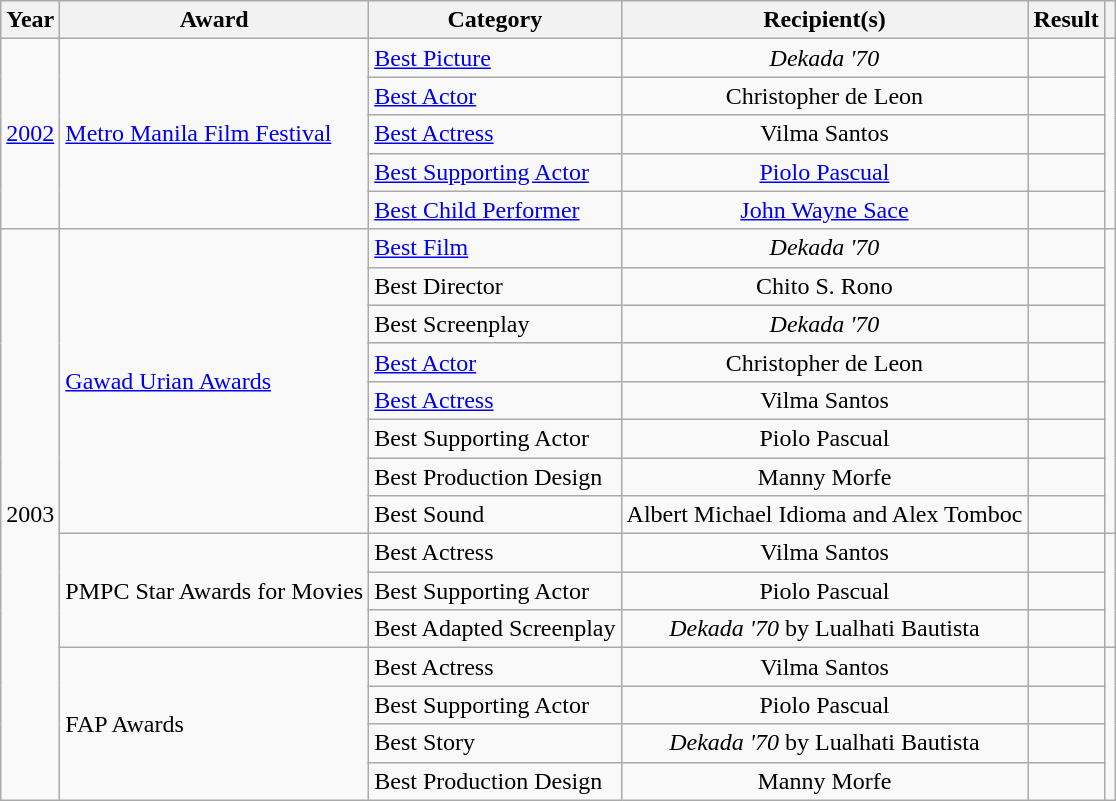<table class="wikitable sortable plainrowheaders">
<tr>
<th scope="col" data-sort-type="date">Year</th>
<th scope="col">Award</th>
<th scope="col">Category</th>
<th scope="col">Recipient(s)</th>
<th scope="col">Result</th>
<th scope="col" class="unsortable"></th>
</tr>
<tr>
<td rowspan="5" align="center"><a href='#'>2002</a></td>
<td rowspan="5" align="left"><a href='#'>Metro Manila Film Festival</a></td>
<td align="left"><a href='#'>Best Picture</a></td>
<td align="center"><em>Dekada '70</em></td>
<td></td>
<td rowspan="5" align="center"></td>
</tr>
<tr>
<td align="left"><a href='#'>Best Actor</a></td>
<td align="center">Christopher de Leon</td>
<td></td>
</tr>
<tr>
<td align="left"><a href='#'>Best Actress</a></td>
<td align="center">Vilma Santos</td>
<td></td>
</tr>
<tr>
<td align="left"><a href='#'>Best Supporting Actor</a></td>
<td align="center"><a href='#'>Piolo Pascual</a></td>
<td></td>
</tr>
<tr>
<td align="left"><a href='#'>Best Child Performer</a></td>
<td align="center"><a href='#'>John Wayne Sace</a></td>
<td></td>
</tr>
<tr>
<td rowspan="15" align="center">2003</td>
<td rowspan="8" align="left"><a href='#'>Gawad Urian Awards</a></td>
<td align="left"><a href='#'>Best Film</a></td>
<td align="center"><em>Dekada '70</em></td>
<td></td>
<td rowspan="8" align="center"></td>
</tr>
<tr>
<td align="left">Best Director</td>
<td align="center">Chito S. Rono</td>
<td></td>
</tr>
<tr>
<td align="left">Best Screenplay</td>
<td align="center"><em>Dekada '70</em></td>
<td></td>
</tr>
<tr>
<td align="left"><a href='#'>Best Actor</a></td>
<td align="center">Christopher de Leon</td>
<td></td>
</tr>
<tr>
<td align="left"><a href='#'>Best Actress</a></td>
<td align="center">Vilma Santos</td>
<td></td>
</tr>
<tr>
<td align="left">Best Supporting Actor</td>
<td align="center">Piolo Pascual</td>
<td></td>
</tr>
<tr>
<td align="left">Best Production Design</td>
<td align="center">Manny Morfe</td>
<td></td>
</tr>
<tr>
<td align="left">Best Sound</td>
<td align="center">Albert Michael Idioma and Alex Tomboc</td>
<td></td>
</tr>
<tr>
<td rowspan="3" align="left">PMPC Star Awards for Movies</td>
<td align="left">Best Actress</td>
<td align="center">Vilma Santos</td>
<td></td>
<td rowspan="3" align="center"></td>
</tr>
<tr>
<td align="left">Best Supporting Actor</td>
<td align="center">Piolo Pascual</td>
<td></td>
</tr>
<tr>
<td align="left">Best Adapted Screenplay</td>
<td align="center"><em>Dekada '70</em> by Lualhati Bautista</td>
<td></td>
</tr>
<tr>
<td rowspan="4" align="left">FAP Awards</td>
<td align="left">Best Actress</td>
<td align="center">Vilma Santos</td>
<td></td>
<td rowspan="4" align="center"></td>
</tr>
<tr>
<td align="left">Best Supporting Actor</td>
<td align="center">Piolo Pascual</td>
<td></td>
</tr>
<tr>
<td align="left">Best Story</td>
<td align="center"><em>Dekada '70</em> by Lualhati Bautista</td>
<td></td>
</tr>
<tr>
<td align="left">Best Production Design</td>
<td align="center">Manny Morfe</td>
<td></td>
</tr>
</table>
